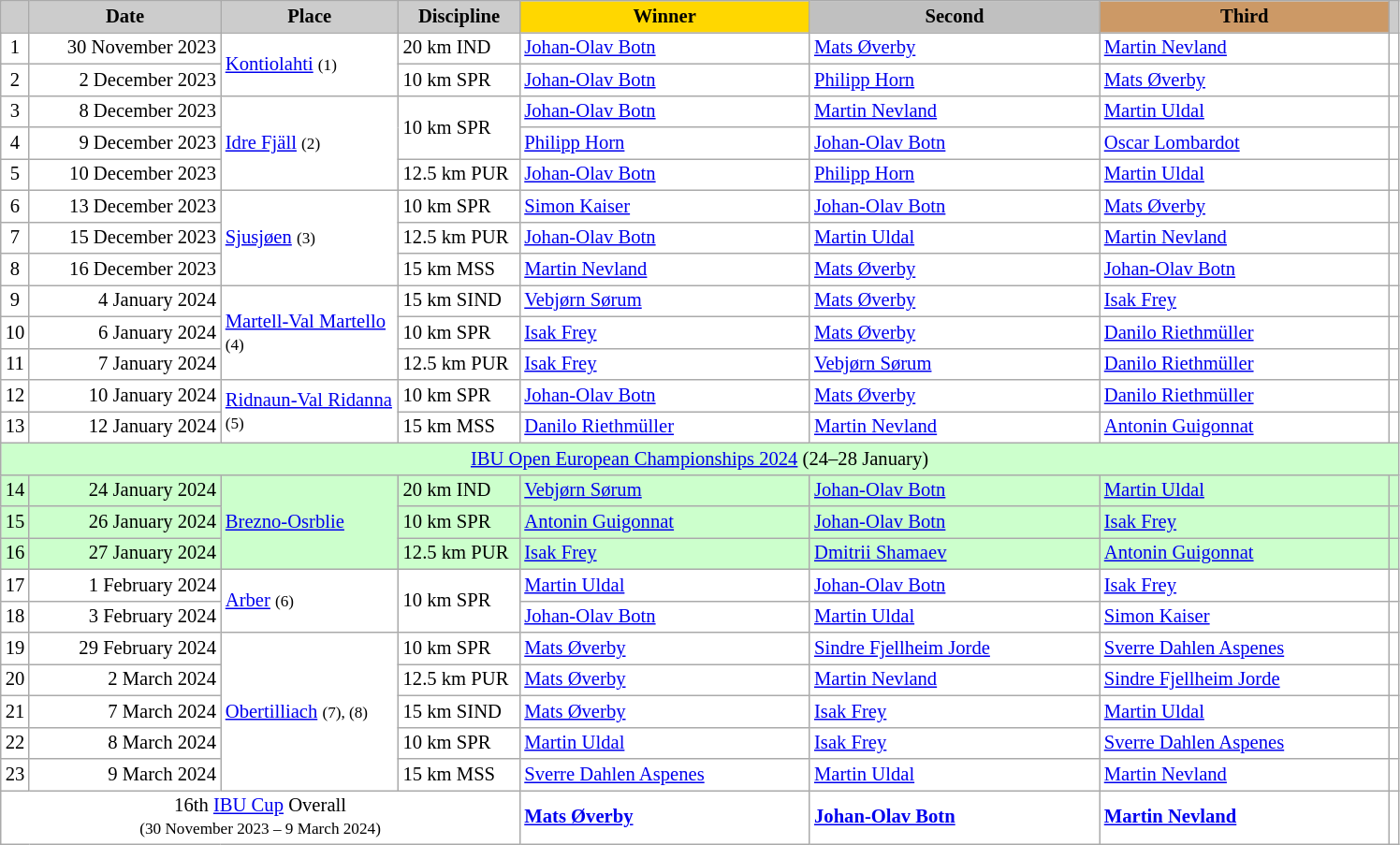<table class="wikitable plainrowheaders" style="background:#fff; font-size:86%; line-height:16px; border:grey solid 1px; border-collapse:collapse;">
<tr>
<th scope="col" style="background:#ccc; width=5 px;"></th>
<th scope="col" style="background:#ccc; width:130px;">Date</th>
<th scope="col" style="background:#ccc; width:120px;">Place <br> </th>
<th scope="col" style="background:#ccc; width:80px;">Discipline</th>
<th scope="col" style="background:gold; width:200px;">Winner</th>
<th scope="col" style="background:silver; width:200px;">Second</th>
<th scope="col" style="background:#c96; width:200px;">Third</th>
<th scope="col" style="background:#ccc; width=10 px;"></th>
</tr>
<tr>
<td align="center">1</td>
<td align="right">30 November 2023</td>
<td rowspan=2> <a href='#'>Kontiolahti</a> <small>(1)</small></td>
<td>20 km IND</td>
<td> <a href='#'>Johan-Olav Botn</a></td>
<td> <a href='#'>Mats Øverby</a></td>
<td> <a href='#'>Martin Nevland</a></td>
<td></td>
</tr>
<tr>
<td align="center">2</td>
<td align="right">2 December 2023</td>
<td>10 km SPR</td>
<td> <a href='#'>Johan-Olav Botn</a></td>
<td> <a href='#'>Philipp Horn</a></td>
<td> <a href='#'>Mats Øverby</a></td>
<td></td>
</tr>
<tr>
<td align="center">3</td>
<td align="right">8 December 2023</td>
<td rowspan=3> <a href='#'>Idre Fjäll</a> <small>(2)</small></td>
<td rowspan=2>10 km SPR</td>
<td> <a href='#'>Johan-Olav Botn</a></td>
<td> <a href='#'>Martin Nevland</a></td>
<td> <a href='#'>Martin Uldal</a></td>
<td></td>
</tr>
<tr>
<td align="center">4</td>
<td align="right">9 December 2023</td>
<td> <a href='#'>Philipp Horn</a></td>
<td> <a href='#'>Johan-Olav Botn</a></td>
<td> <a href='#'>Oscar Lombardot</a></td>
<td></td>
</tr>
<tr>
<td align="center">5</td>
<td align="right">10 December 2023</td>
<td>12.5 km PUR</td>
<td> <a href='#'>Johan-Olav Botn</a></td>
<td> <a href='#'>Philipp Horn</a></td>
<td> <a href='#'>Martin Uldal</a></td>
<td></td>
</tr>
<tr>
<td align="center">6</td>
<td align="right">13 December 2023</td>
<td rowspan=3> <a href='#'>Sjusjøen</a> <small>(3)</small></td>
<td>10 km SPR</td>
<td> <a href='#'>Simon Kaiser</a></td>
<td> <a href='#'>Johan-Olav Botn</a></td>
<td> <a href='#'>Mats Øverby</a></td>
<td></td>
</tr>
<tr>
<td align="center">7</td>
<td align="right">15 December 2023</td>
<td>12.5 km PUR</td>
<td> <a href='#'>Johan-Olav Botn</a></td>
<td> <a href='#'>Martin Uldal</a></td>
<td> <a href='#'>Martin Nevland</a></td>
<td></td>
</tr>
<tr>
<td align="center">8</td>
<td align="right">16 December 2023</td>
<td>15 km MSS</td>
<td> <a href='#'>Martin Nevland</a></td>
<td> <a href='#'>Mats Øverby</a></td>
<td> <a href='#'>Johan-Olav Botn</a></td>
<td></td>
</tr>
<tr>
<td align="center">9</td>
<td align="right">4 January 2024</td>
<td rowspan=3> <a href='#'>Martell-Val Martello</a> <small>(4)</small></td>
<td>15 km SIND</td>
<td> <a href='#'>Vebjørn Sørum</a></td>
<td> <a href='#'>Mats Øverby</a></td>
<td> <a href='#'>Isak Frey</a></td>
<td></td>
</tr>
<tr>
<td align="center">10</td>
<td align="right">6 January 2024</td>
<td>10 km SPR</td>
<td> <a href='#'>Isak Frey</a></td>
<td> <a href='#'>Mats Øverby</a></td>
<td> <a href='#'>Danilo Riethmüller</a></td>
<td></td>
</tr>
<tr>
<td align="center">11</td>
<td align="right">7 January 2024</td>
<td>12.5 km PUR</td>
<td> <a href='#'>Isak Frey</a></td>
<td> <a href='#'>Vebjørn Sørum</a></td>
<td> <a href='#'>Danilo Riethmüller</a></td>
<td></td>
</tr>
<tr>
<td align="center">12</td>
<td align="right">10 January 2024</td>
<td rowspan=2> <a href='#'>Ridnaun-Val Ridanna</a> <small>(5)</small></td>
<td>10 km SPR</td>
<td> <a href='#'>Johan-Olav Botn</a></td>
<td> <a href='#'>Mats Øverby</a></td>
<td> <a href='#'>Danilo Riethmüller</a></td>
<td></td>
</tr>
<tr>
<td align="center">13</td>
<td align="right">12 January 2024</td>
<td>15 km MSS</td>
<td> <a href='#'>Danilo Riethmüller</a></td>
<td> <a href='#'>Martin Nevland</a></td>
<td> <a href='#'>Antonin Guigonnat</a></td>
<td></td>
</tr>
<tr style="background:#CCFFCC">
<td align=center colspan=10><a href='#'>IBU Open European Championships 2024</a> (24–28 January)</td>
</tr>
<tr style="background:#CCFFCC">
<td align="center">14</td>
<td align="right">24 January 2024</td>
<td rowspan=3> <a href='#'>Brezno-Osrblie</a></td>
<td>20 km IND</td>
<td> <a href='#'>Vebjørn Sørum</a></td>
<td> <a href='#'>Johan-Olav Botn</a></td>
<td> <a href='#'>Martin Uldal</a></td>
<td></td>
</tr>
<tr style="background:#CCFFCC">
<td align="center">15</td>
<td align="right">26 January 2024</td>
<td>10 km SPR</td>
<td> <a href='#'>Antonin Guigonnat</a></td>
<td> <a href='#'>Johan-Olav Botn</a></td>
<td> <a href='#'>Isak Frey</a></td>
<td></td>
</tr>
<tr style="background:#CCFFCC">
<td align="center">16</td>
<td align="right">27 January 2024</td>
<td>12.5 km PUR</td>
<td> <a href='#'>Isak Frey</a></td>
<td> <a href='#'>Dmitrii Shamaev</a></td>
<td> <a href='#'>Antonin Guigonnat</a></td>
<td></td>
</tr>
<tr>
<td align="center">17</td>
<td align="right">1 February 2024</td>
<td rowspan=2> <a href='#'>Arber</a> <small>(6)</small></td>
<td rowspan=2>10 km SPR</td>
<td> <a href='#'>Martin Uldal</a></td>
<td> <a href='#'>Johan-Olav Botn</a></td>
<td> <a href='#'>Isak Frey</a></td>
<td></td>
</tr>
<tr>
<td align="center">18</td>
<td align="right">3 February 2024</td>
<td> <a href='#'>Johan-Olav Botn</a></td>
<td> <a href='#'>Martin Uldal</a></td>
<td> <a href='#'>Simon Kaiser</a></td>
<td></td>
</tr>
<tr>
<td align="center">19</td>
<td align="right">29 February 2024</td>
<td rowspan=5> <a href='#'>Obertilliach</a> <small>(7), (8)</small></td>
<td>10 km SPR</td>
<td> <a href='#'>Mats Øverby</a></td>
<td> <a href='#'>Sindre Fjellheim Jorde</a></td>
<td> <a href='#'>Sverre Dahlen Aspenes</a></td>
<td></td>
</tr>
<tr>
<td align="center">20</td>
<td align="right">2 March 2024</td>
<td>12.5 km PUR</td>
<td> <a href='#'>Mats Øverby</a></td>
<td> <a href='#'>Martin Nevland</a></td>
<td> <a href='#'>Sindre Fjellheim Jorde</a></td>
<td></td>
</tr>
<tr>
<td align="center">21</td>
<td align="right">7 March 2024</td>
<td>15 km SIND</td>
<td> <a href='#'>Mats Øverby</a></td>
<td> <a href='#'>Isak Frey</a></td>
<td> <a href='#'>Martin Uldal</a></td>
<td></td>
</tr>
<tr>
<td align="center">22</td>
<td align="right">8 March 2024</td>
<td>10 km SPR</td>
<td> <a href='#'>Martin Uldal</a></td>
<td> <a href='#'>Isak Frey</a></td>
<td> <a href='#'>Sverre Dahlen Aspenes</a></td>
<td></td>
</tr>
<tr>
<td align="center">23</td>
<td align="right">9 March 2024</td>
<td>15 km MSS</td>
<td> <a href='#'>Sverre Dahlen Aspenes</a></td>
<td> <a href='#'>Martin Uldal</a></td>
<td> <a href='#'>Martin Nevland</a></td>
<td></td>
</tr>
<tr>
<td colspan="4" align="center">16th <a href='#'>IBU Cup</a> Overall<br><small>(30 November 2023 – 9 March 2024)</small></td>
<td> <strong><a href='#'>Mats Øverby</a></strong></td>
<td> <strong><a href='#'>Johan-Olav Botn</a></strong></td>
<td> <strong><a href='#'>Martin Nevland</a></strong></td>
<td></td>
</tr>
</table>
